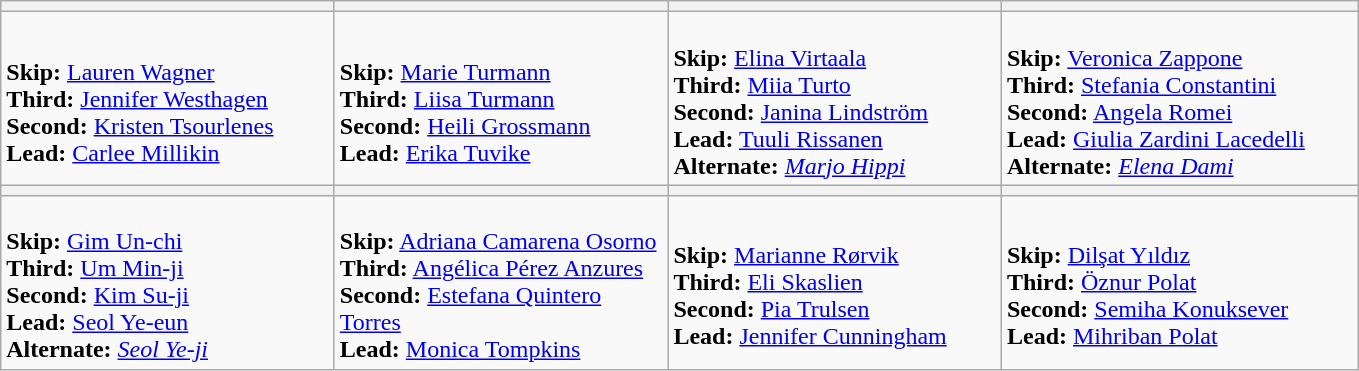<table class="wikitable">
<tr>
<th width=215></th>
<th width=215></th>
<th width=215></th>
<th width=215></th>
</tr>
<tr>
<td><br><strong>Skip:</strong> <a href='#'>Lauren Wagner</a><br>
<strong>Third:</strong> <a href='#'>Jennifer Westhagen</a><br>
<strong>Second:</strong> <a href='#'>Kristen Tsourlenes</a><br>
<strong>Lead:</strong> <a href='#'>Carlee Millikin</a></td>
<td><br><strong>Skip:</strong> <a href='#'>Marie Turmann</a><br>
<strong>Third:</strong> <a href='#'>Liisa Turmann</a><br>
<strong>Second:</strong> <a href='#'>Heili Grossmann</a><br>
<strong>Lead:</strong> <a href='#'>Erika Tuvike</a></td>
<td><br><strong>Skip:</strong> <a href='#'>Elina Virtaala</a><br>
<strong>Third:</strong> <a href='#'>Miia Turto</a><br>
<strong>Second:</strong> <a href='#'>Janina Lindström</a><br>
<strong>Lead:</strong> <a href='#'>Tuuli Rissanen</a><br>
<strong>Alternate:</strong> <em><a href='#'>Marjo Hippi</a></em></td>
<td><br><strong>Skip:</strong> <a href='#'>Veronica Zappone</a><br>
<strong>Third:</strong> <a href='#'>Stefania Constantini</a><br>
<strong>Second:</strong> <a href='#'>Angela Romei</a><br>
<strong>Lead:</strong> <a href='#'>Giulia Zardini Lacedelli</a><br>
<strong>Alternate:</strong> <em><a href='#'>Elena Dami</a></em></td>
</tr>
<tr>
<th width=215></th>
<th width=215></th>
<th width=215></th>
<th width=230></th>
</tr>
<tr>
<td><br><strong>Skip:</strong> <a href='#'>Gim Un-chi</a><br>
<strong>Third:</strong> <a href='#'>Um Min-ji</a><br>
<strong>Second:</strong> <a href='#'>Kim Su-ji</a><br>
<strong>Lead:</strong> <a href='#'>Seol Ye-eun</a><br>
<strong>Alternate:</strong> <em><a href='#'>Seol Ye-ji</a></em></td>
<td><br><strong>Skip:</strong> <a href='#'>Adriana Camarena Osorno</a><br>
<strong>Third:</strong> <a href='#'>Angélica Pérez Anzures</a><br>
<strong>Second:</strong> <a href='#'>Estefana Quintero Torres</a><br>
<strong>Lead:</strong> <a href='#'>Monica Tompkins</a></td>
<td><br><strong>Skip:</strong> <a href='#'>Marianne Rørvik</a><br>
<strong>Third:</strong> <a href='#'>Eli Skaslien</a><br>
<strong>Second:</strong> <a href='#'>Pia Trulsen</a><br>
<strong>Lead:</strong> <a href='#'>Jennifer Cunningham</a></td>
<td><br><strong>Skip:</strong> <a href='#'>Dilşat Yıldız</a><br>
<strong>Third:</strong> <a href='#'>Öznur Polat</a><br>
<strong>Second:</strong> <a href='#'>Semiha Konuksever</a><br>
<strong>Lead:</strong> <a href='#'>Mihriban Polat</a></td>
</tr>
</table>
